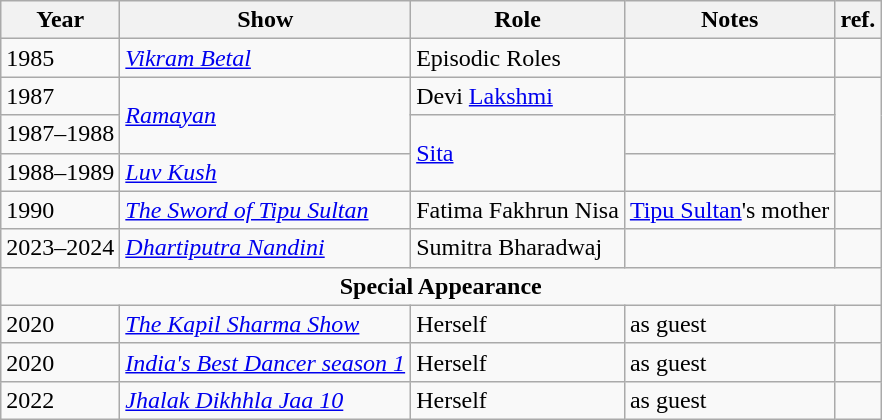<table class="wikitable sortable">
<tr>
<th>Year</th>
<th>Show</th>
<th>Role</th>
<th>Notes</th>
<th>ref.</th>
</tr>
<tr>
<td>1985</td>
<td><em><a href='#'>Vikram Betal</a></em></td>
<td>Episodic Roles</td>
<td></td>
<td></td>
</tr>
<tr>
<td>1987</td>
<td rowspan = "2"><em><a href='#'> Ramayan</a></em></td>
<td>Devi <a href='#'>Lakshmi</a></td>
<td></td>
<td rowspan="3"></td>
</tr>
<tr>
<td>1987–1988</td>
<td rowspan = "2"><a href='#'>Sita</a></td>
<td></td>
</tr>
<tr>
<td>1988–1989</td>
<td><em><a href='#'>Luv Kush</a></em></td>
<td></td>
</tr>
<tr>
<td>1990</td>
<td><em><a href='#'>The Sword of Tipu Sultan</a></em></td>
<td>Fatima Fakhrun Nisa</td>
<td><a href='#'>Tipu Sultan</a>'s mother</td>
<td></td>
</tr>
<tr>
<td>2023–2024</td>
<td><em><a href='#'>Dhartiputra Nandini</a></em></td>
<td>Sumitra Bharadwaj</td>
<td></td>
<td></td>
</tr>
<tr>
<td colspan="5"  align="center"><strong>Special Appearance</strong></td>
</tr>
<tr>
<td>2020</td>
<td><em><a href='#'>The Kapil Sharma Show</a></em></td>
<td>Herself</td>
<td>as guest</td>
<td></td>
</tr>
<tr>
<td>2020</td>
<td><a href='#'><em>India's Best Dancer  season 1</em></a></td>
<td>Herself</td>
<td>as guest</td>
<td></td>
</tr>
<tr>
<td>2022</td>
<td><em><a href='#'>Jhalak Dikhhla Jaa  10</a></em></td>
<td>Herself</td>
<td>as guest</td>
<td></td>
</tr>
</table>
